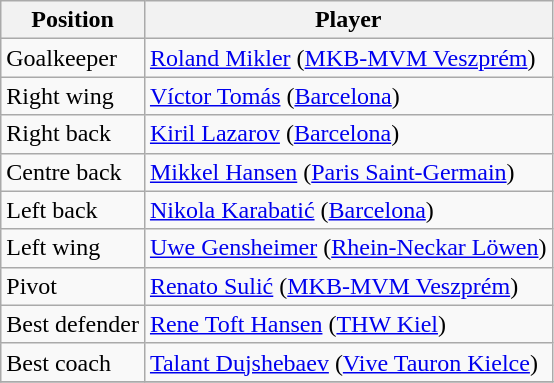<table class="wikitable">
<tr>
<th>Position</th>
<th>Player</th>
</tr>
<tr>
<td>Goalkeeper</td>
<td> <a href='#'>Roland Mikler</a> (<a href='#'>MKB-MVM Veszprém</a>)</td>
</tr>
<tr>
<td>Right wing</td>
<td> <a href='#'>Víctor Tomás</a> (<a href='#'>Barcelona</a>)</td>
</tr>
<tr>
<td>Right back</td>
<td> <a href='#'>Kiril Lazarov</a> (<a href='#'>Barcelona</a>)</td>
</tr>
<tr>
<td>Centre back</td>
<td> <a href='#'>Mikkel Hansen</a> (<a href='#'>Paris Saint-Germain</a>)</td>
</tr>
<tr>
<td>Left back</td>
<td> <a href='#'>Nikola Karabatić</a> (<a href='#'>Barcelona</a>)</td>
</tr>
<tr>
<td>Left wing</td>
<td> <a href='#'>Uwe Gensheimer</a> (<a href='#'>Rhein-Neckar Löwen</a>)</td>
</tr>
<tr>
<td>Pivot</td>
<td> <a href='#'>Renato Sulić</a> (<a href='#'>MKB-MVM Veszprém</a>)</td>
</tr>
<tr>
<td>Best defender</td>
<td> <a href='#'>Rene Toft Hansen</a> (<a href='#'>THW Kiel</a>)</td>
</tr>
<tr>
<td>Best coach</td>
<td> <a href='#'>Talant Dujshebaev</a> (<a href='#'>Vive Tauron Kielce</a>)</td>
</tr>
<tr>
</tr>
</table>
